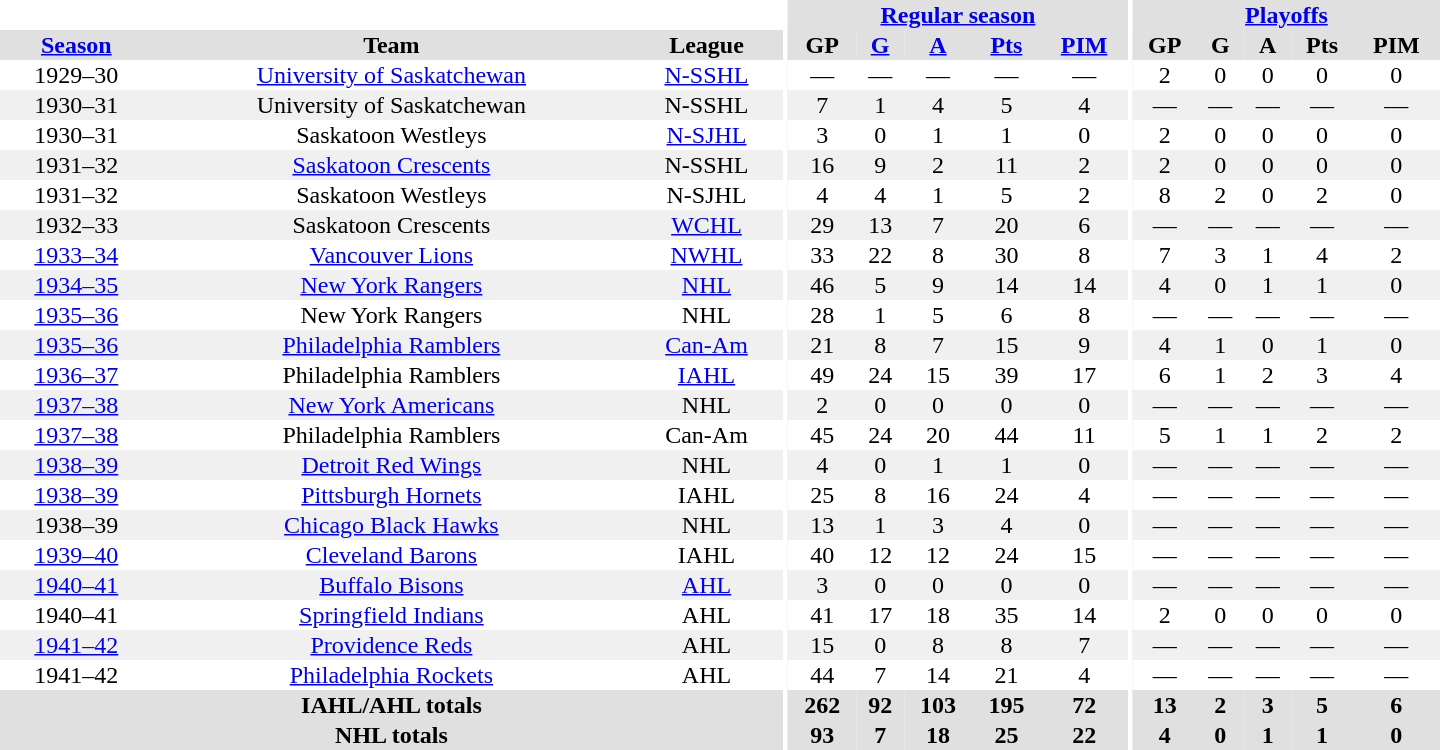<table border="0" cellpadding="1" cellspacing="0" style="text-align:center; width:60em">
<tr bgcolor="#e0e0e0">
<th colspan="3" bgcolor="#ffffff"></th>
<th rowspan="100" bgcolor="#ffffff"></th>
<th colspan="5"><a href='#'>Regular season</a></th>
<th rowspan="100" bgcolor="#ffffff"></th>
<th colspan="5"><a href='#'>Playoffs</a></th>
</tr>
<tr bgcolor="#e0e0e0">
<th><a href='#'>Season</a></th>
<th>Team</th>
<th>League</th>
<th>GP</th>
<th><a href='#'>G</a></th>
<th><a href='#'>A</a></th>
<th><a href='#'>Pts</a></th>
<th><a href='#'>PIM</a></th>
<th>GP</th>
<th>G</th>
<th>A</th>
<th>Pts</th>
<th>PIM</th>
</tr>
<tr>
<td>1929–30</td>
<td><a href='#'>University of Saskatchewan</a></td>
<td><a href='#'>N-SSHL</a></td>
<td>—</td>
<td>—</td>
<td>—</td>
<td>—</td>
<td>—</td>
<td>2</td>
<td>0</td>
<td>0</td>
<td>0</td>
<td>0</td>
</tr>
<tr bgcolor="#f0f0f0">
<td>1930–31</td>
<td>University of Saskatchewan</td>
<td>N-SSHL</td>
<td>7</td>
<td>1</td>
<td>4</td>
<td>5</td>
<td>4</td>
<td>—</td>
<td>—</td>
<td>—</td>
<td>—</td>
<td>—</td>
</tr>
<tr>
<td>1930–31</td>
<td>Saskatoon Westleys</td>
<td><a href='#'>N-SJHL</a></td>
<td>3</td>
<td>0</td>
<td>1</td>
<td>1</td>
<td>0</td>
<td>2</td>
<td>0</td>
<td>0</td>
<td>0</td>
<td>0</td>
</tr>
<tr bgcolor="#f0f0f0">
<td>1931–32</td>
<td><a href='#'>Saskatoon Crescents</a></td>
<td>N-SSHL</td>
<td>16</td>
<td>9</td>
<td>2</td>
<td>11</td>
<td>2</td>
<td>2</td>
<td>0</td>
<td>0</td>
<td>0</td>
<td>0</td>
</tr>
<tr>
<td>1931–32</td>
<td>Saskatoon Westleys</td>
<td>N-SJHL</td>
<td>4</td>
<td>4</td>
<td>1</td>
<td>5</td>
<td>2</td>
<td>8</td>
<td>2</td>
<td>0</td>
<td>2</td>
<td>0</td>
</tr>
<tr bgcolor="#f0f0f0">
<td>1932–33</td>
<td>Saskatoon Crescents</td>
<td><a href='#'>WCHL</a></td>
<td>29</td>
<td>13</td>
<td>7</td>
<td>20</td>
<td>6</td>
<td>—</td>
<td>—</td>
<td>—</td>
<td>—</td>
<td>—</td>
</tr>
<tr>
<td><a href='#'>1933–34</a></td>
<td><a href='#'>Vancouver Lions</a></td>
<td><a href='#'>NWHL</a></td>
<td>33</td>
<td>22</td>
<td>8</td>
<td>30</td>
<td>8</td>
<td>7</td>
<td>3</td>
<td>1</td>
<td>4</td>
<td>2</td>
</tr>
<tr bgcolor="#f0f0f0">
<td><a href='#'>1934–35</a></td>
<td><a href='#'>New York Rangers</a></td>
<td><a href='#'>NHL</a></td>
<td>46</td>
<td>5</td>
<td>9</td>
<td>14</td>
<td>14</td>
<td>4</td>
<td>0</td>
<td>1</td>
<td>1</td>
<td>0</td>
</tr>
<tr>
<td><a href='#'>1935–36</a></td>
<td>New York Rangers</td>
<td>NHL</td>
<td>28</td>
<td>1</td>
<td>5</td>
<td>6</td>
<td>8</td>
<td>—</td>
<td>—</td>
<td>—</td>
<td>—</td>
<td>—</td>
</tr>
<tr bgcolor="#f0f0f0">
<td><a href='#'>1935–36</a></td>
<td><a href='#'>Philadelphia Ramblers</a></td>
<td><a href='#'>Can-Am</a></td>
<td>21</td>
<td>8</td>
<td>7</td>
<td>15</td>
<td>9</td>
<td>4</td>
<td>1</td>
<td>0</td>
<td>1</td>
<td>0</td>
</tr>
<tr>
<td><a href='#'>1936–37</a></td>
<td>Philadelphia Ramblers</td>
<td><a href='#'>IAHL</a></td>
<td>49</td>
<td>24</td>
<td>15</td>
<td>39</td>
<td>17</td>
<td>6</td>
<td>1</td>
<td>2</td>
<td>3</td>
<td>4</td>
</tr>
<tr bgcolor="#f0f0f0">
<td><a href='#'>1937–38</a></td>
<td><a href='#'>New York Americans</a></td>
<td>NHL</td>
<td>2</td>
<td>0</td>
<td>0</td>
<td>0</td>
<td>0</td>
<td>—</td>
<td>—</td>
<td>—</td>
<td>—</td>
<td>—</td>
</tr>
<tr>
<td><a href='#'>1937–38</a></td>
<td>Philadelphia Ramblers</td>
<td>Can-Am</td>
<td>45</td>
<td>24</td>
<td>20</td>
<td>44</td>
<td>11</td>
<td>5</td>
<td>1</td>
<td>1</td>
<td>2</td>
<td>2</td>
</tr>
<tr bgcolor="#f0f0f0">
<td><a href='#'>1938–39</a></td>
<td><a href='#'>Detroit Red Wings</a></td>
<td>NHL</td>
<td>4</td>
<td>0</td>
<td>1</td>
<td>1</td>
<td>0</td>
<td>—</td>
<td>—</td>
<td>—</td>
<td>—</td>
<td>—</td>
</tr>
<tr>
<td><a href='#'>1938–39</a></td>
<td><a href='#'>Pittsburgh Hornets</a></td>
<td>IAHL</td>
<td>25</td>
<td>8</td>
<td>16</td>
<td>24</td>
<td>4</td>
<td>—</td>
<td>—</td>
<td>—</td>
<td>—</td>
<td>—</td>
</tr>
<tr bgcolor="#f0f0f0">
<td>1938–39</td>
<td><a href='#'>Chicago Black Hawks</a></td>
<td>NHL</td>
<td>13</td>
<td>1</td>
<td>3</td>
<td>4</td>
<td>0</td>
<td>—</td>
<td>—</td>
<td>—</td>
<td>—</td>
<td>—</td>
</tr>
<tr>
<td><a href='#'>1939–40</a></td>
<td><a href='#'>Cleveland Barons</a></td>
<td>IAHL</td>
<td>40</td>
<td>12</td>
<td>12</td>
<td>24</td>
<td>15</td>
<td>—</td>
<td>—</td>
<td>—</td>
<td>—</td>
<td>—</td>
</tr>
<tr bgcolor="#f0f0f0">
<td><a href='#'>1940–41</a></td>
<td><a href='#'>Buffalo Bisons</a></td>
<td><a href='#'>AHL</a></td>
<td>3</td>
<td>0</td>
<td>0</td>
<td>0</td>
<td>0</td>
<td>—</td>
<td>—</td>
<td>—</td>
<td>—</td>
<td>—</td>
</tr>
<tr>
<td>1940–41</td>
<td><a href='#'>Springfield Indians</a></td>
<td>AHL</td>
<td>41</td>
<td>17</td>
<td>18</td>
<td>35</td>
<td>14</td>
<td>2</td>
<td>0</td>
<td>0</td>
<td>0</td>
<td>0</td>
</tr>
<tr bgcolor="#f0f0f0">
<td><a href='#'>1941–42</a></td>
<td><a href='#'>Providence Reds</a></td>
<td>AHL</td>
<td>15</td>
<td>0</td>
<td>8</td>
<td>8</td>
<td>7</td>
<td>—</td>
<td>—</td>
<td>—</td>
<td>—</td>
<td>—</td>
</tr>
<tr>
<td>1941–42</td>
<td><a href='#'>Philadelphia Rockets</a></td>
<td>AHL</td>
<td>44</td>
<td>7</td>
<td>14</td>
<td>21</td>
<td>4</td>
<td>—</td>
<td>—</td>
<td>—</td>
<td>—</td>
<td>—</td>
</tr>
<tr bgcolor="#e0e0e0">
<th colspan="3">IAHL/AHL totals</th>
<th>262</th>
<th>92</th>
<th>103</th>
<th>195</th>
<th>72</th>
<th>13</th>
<th>2</th>
<th>3</th>
<th>5</th>
<th>6</th>
</tr>
<tr bgcolor="#e0e0e0">
<th colspan="3">NHL totals</th>
<th>93</th>
<th>7</th>
<th>18</th>
<th>25</th>
<th>22</th>
<th>4</th>
<th>0</th>
<th>1</th>
<th>1</th>
<th>0</th>
</tr>
</table>
